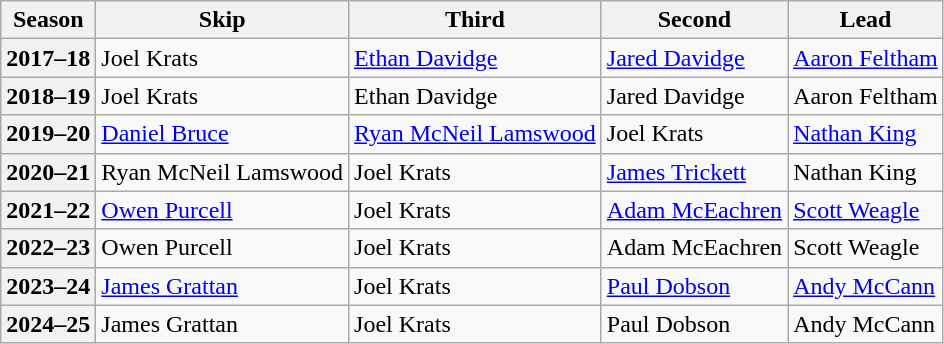<table class="wikitable">
<tr>
<th scope="col">Season</th>
<th scope="col">Skip</th>
<th scope="col">Third</th>
<th scope="col">Second</th>
<th scope="col">Lead</th>
</tr>
<tr>
<th scope="row">2017–18</th>
<td>Joel Krats</td>
<td><a href='#'>Ethan Davidge</a></td>
<td><a href='#'>Jared Davidge</a></td>
<td><a href='#'>Aaron Feltham</a></td>
</tr>
<tr>
<th scope="row">2018–19</th>
<td>Joel Krats</td>
<td>Ethan Davidge</td>
<td>Jared Davidge</td>
<td>Aaron Feltham</td>
</tr>
<tr>
<th scope="row">2019–20</th>
<td><a href='#'>Daniel Bruce</a></td>
<td><a href='#'>Ryan McNeil Lamswood</a></td>
<td>Joel Krats</td>
<td><a href='#'>Nathan King</a></td>
</tr>
<tr>
<th scope="row">2020–21</th>
<td>Ryan McNeil Lamswood</td>
<td>Joel Krats</td>
<td><a href='#'>James Trickett</a></td>
<td>Nathan King</td>
</tr>
<tr>
<th scope="row">2021–22</th>
<td><a href='#'>Owen Purcell</a></td>
<td>Joel Krats</td>
<td><a href='#'>Adam McEachren</a></td>
<td><a href='#'>Scott Weagle</a></td>
</tr>
<tr>
<th scope="row">2022–23</th>
<td>Owen Purcell</td>
<td>Joel Krats</td>
<td>Adam McEachren</td>
<td>Scott Weagle</td>
</tr>
<tr>
<th scope=“row”>2023–24</th>
<td><a href='#'>James Grattan</a></td>
<td>Joel Krats</td>
<td><a href='#'>Paul Dobson</a></td>
<td><a href='#'>Andy McCann</a></td>
</tr>
<tr>
<th scope=“row”>2024–25</th>
<td>James Grattan</td>
<td>Joel Krats</td>
<td>Paul Dobson</td>
<td>Andy McCann</td>
</tr>
</table>
